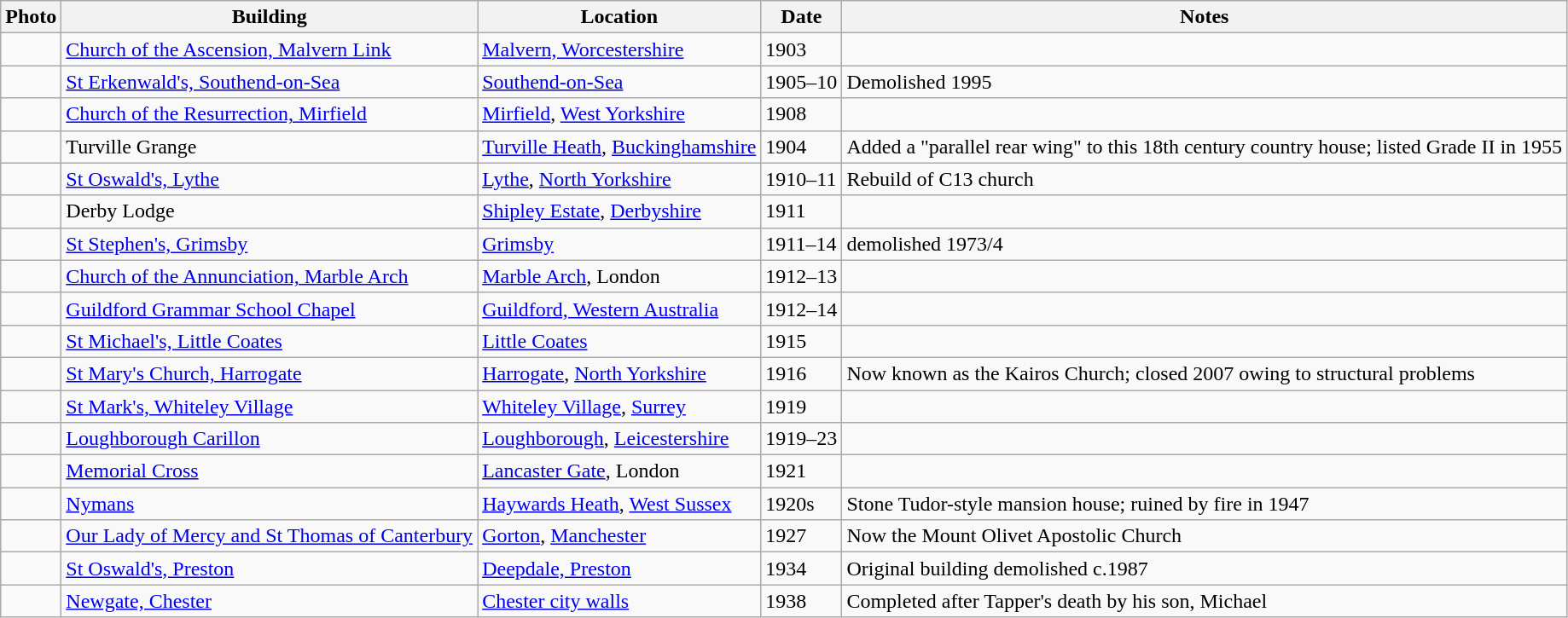<table class="wikitable">
<tr>
<th>Photo</th>
<th>Building</th>
<th>Location</th>
<th>Date</th>
<th>Notes</th>
</tr>
<tr>
<td></td>
<td><a href='#'>Church of the Ascension, Malvern Link</a></td>
<td><a href='#'>Malvern, Worcestershire</a> </td>
<td>1903</td>
<td></td>
</tr>
<tr>
<td></td>
<td><a href='#'>St Erkenwald's, Southend-on-Sea</a></td>
<td><a href='#'>Southend-on-Sea</a> </td>
<td>1905–10</td>
<td>Demolished 1995</td>
</tr>
<tr>
<td></td>
<td><a href='#'>Church of the Resurrection, Mirfield</a></td>
<td><a href='#'>Mirfield</a>, <a href='#'>West Yorkshire</a> </td>
<td>1908</td>
<td></td>
</tr>
<tr>
<td></td>
<td>Turville Grange</td>
<td><a href='#'>Turville Heath</a>, <a href='#'>Buckinghamshire</a></td>
<td>1904</td>
<td>Added a "parallel rear wing" to this 18th century country house; listed Grade II in 1955</td>
</tr>
<tr>
<td></td>
<td><a href='#'>St Oswald's, Lythe</a></td>
<td><a href='#'>Lythe</a>, <a href='#'>North Yorkshire</a> </td>
<td>1910–11</td>
<td>Rebuild of C13 church</td>
</tr>
<tr>
<td></td>
<td>Derby Lodge</td>
<td><a href='#'>Shipley Estate</a>, <a href='#'>Derbyshire</a></td>
<td>1911</td>
<td></td>
</tr>
<tr>
<td></td>
<td><a href='#'>St Stephen's, Grimsby</a></td>
<td><a href='#'>Grimsby</a></td>
<td>1911–14</td>
<td> demolished 1973/4</td>
</tr>
<tr>
<td></td>
<td><a href='#'>Church of the Annunciation, Marble Arch</a></td>
<td><a href='#'>Marble Arch</a>, London </td>
<td>1912–13</td>
<td></td>
</tr>
<tr>
<td></td>
<td><a href='#'>Guildford Grammar School Chapel</a></td>
<td><a href='#'>Guildford, Western Australia</a></td>
<td>1912–14</td>
<td></td>
</tr>
<tr>
<td></td>
<td><a href='#'>St Michael's, Little Coates</a></td>
<td><a href='#'>Little Coates</a></td>
<td>1915</td>
<td></td>
</tr>
<tr>
<td></td>
<td><a href='#'>St Mary's Church, Harrogate</a></td>
<td><a href='#'>Harrogate</a>, <a href='#'>North Yorkshire</a> </td>
<td>1916</td>
<td>Now known as the Kairos Church; closed 2007 owing to structural problems</td>
</tr>
<tr>
<td></td>
<td><a href='#'>St Mark's, Whiteley Village</a></td>
<td><a href='#'>Whiteley Village</a>, <a href='#'>Surrey</a></td>
<td>1919</td>
<td></td>
</tr>
<tr>
<td></td>
<td><a href='#'>Loughborough Carillon</a></td>
<td><a href='#'>Loughborough</a>, <a href='#'>Leicestershire</a></td>
<td>1919–23</td>
<td></td>
</tr>
<tr>
<td></td>
<td><a href='#'>Memorial Cross</a></td>
<td><a href='#'>Lancaster Gate</a>, London</td>
<td>1921</td>
<td></td>
</tr>
<tr>
<td></td>
<td><a href='#'>Nymans</a></td>
<td><a href='#'>Haywards Heath</a>, <a href='#'>West Sussex</a></td>
<td>1920s</td>
<td>Stone Tudor-style mansion house; ruined by fire in 1947</td>
</tr>
<tr>
<td></td>
<td><a href='#'>Our Lady of Mercy and St Thomas of Canterbury</a></td>
<td><a href='#'>Gorton</a>, <a href='#'>Manchester</a></td>
<td>1927</td>
<td>Now the Mount Olivet Apostolic Church</td>
</tr>
<tr>
<td></td>
<td><a href='#'>St Oswald's, Preston</a></td>
<td><a href='#'>Deepdale, Preston</a> </td>
<td>1934</td>
<td>Original building demolished c.1987 </td>
</tr>
<tr>
<td></td>
<td><a href='#'>Newgate, Chester</a></td>
<td><a href='#'>Chester city walls</a> </td>
<td>1938</td>
<td>Completed after Tapper's death by his son, Michael</td>
</tr>
</table>
